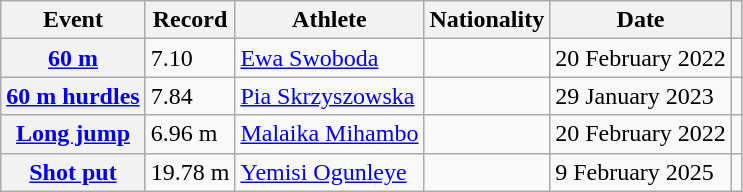<table class="wikitable plainrowheaders">
<tr>
<th scope="col">Event</th>
<th scope="col">Record</th>
<th scope="col">Athlete</th>
<th scope="col">Nationality</th>
<th scope="col">Date</th>
<th scope="col"></th>
</tr>
<tr>
<th scope="row"><a href='#'>60 m</a></th>
<td>7.10</td>
<td><a href='#'>Ewa Swoboda</a></td>
<td></td>
<td>20 February 2022</td>
<td></td>
</tr>
<tr>
<th scope="row"><a href='#'>60 m hurdles</a></th>
<td>7.84</td>
<td><a href='#'>Pia Skrzyszowska</a></td>
<td></td>
<td>29 January 2023</td>
<td></td>
</tr>
<tr>
<th scope="row"><a href='#'>Long jump</a></th>
<td>6.96 m</td>
<td><a href='#'>Malaika Mihambo</a></td>
<td></td>
<td>20 February 2022</td>
<td></td>
</tr>
<tr>
<th scope="row"><a href='#'>Shot put</a></th>
<td>19.78 m</td>
<td><a href='#'>Yemisi Ogunleye</a></td>
<td></td>
<td>9 February 2025</td>
<td></td>
</tr>
</table>
